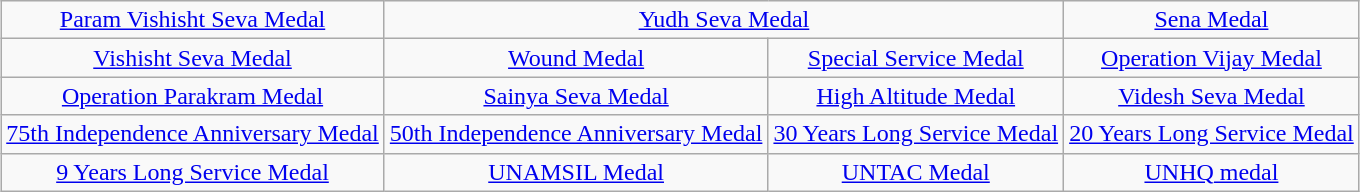<table class="wikitable" style="margin:1em auto; text-align:center;">
<tr>
<td><a href='#'>Param Vishisht Seva Medal</a></td>
<td colspan=2><a href='#'>Yudh Seva Medal</a></td>
<td><a href='#'>Sena Medal</a></td>
</tr>
<tr>
<td><a href='#'>Vishisht Seva Medal</a></td>
<td><a href='#'>Wound Medal</a></td>
<td><a href='#'>Special Service Medal</a></td>
<td><a href='#'>Operation Vijay Medal</a></td>
</tr>
<tr>
<td><a href='#'>Operation Parakram Medal</a></td>
<td><a href='#'>Sainya Seva Medal</a></td>
<td><a href='#'>High Altitude Medal</a></td>
<td><a href='#'>Videsh Seva Medal</a></td>
</tr>
<tr>
<td><a href='#'>75th Independence Anniversary Medal</a></td>
<td><a href='#'>50th Independence Anniversary Medal</a></td>
<td><a href='#'>30 Years Long Service Medal</a></td>
<td><a href='#'>20 Years Long Service Medal</a></td>
</tr>
<tr>
<td><a href='#'>9 Years Long Service Medal</a></td>
<td><a href='#'>UNAMSIL Medal</a></td>
<td><a href='#'>UNTAC Medal</a></td>
<td><a href='#'>UNHQ medal</a></td>
</tr>
</table>
